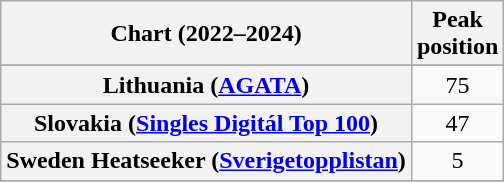<table class="wikitable sortable plainrowheaders" style="text-align:center">
<tr>
<th scope="col">Chart (2022–2024)</th>
<th scope="col">Peak<br>position</th>
</tr>
<tr>
</tr>
<tr>
</tr>
<tr>
</tr>
<tr>
</tr>
<tr>
<th scope="row">Lithuania (<a href='#'>AGATA</a>)</th>
<td>75</td>
</tr>
<tr>
<th scope="row">Slovakia (<a href='#'>Singles Digitál Top 100</a>)</th>
<td>47</td>
</tr>
<tr>
<th scope="row">Sweden Heatseeker (<a href='#'>Sverigetopplistan</a>)</th>
<td>5</td>
</tr>
<tr>
</tr>
</table>
